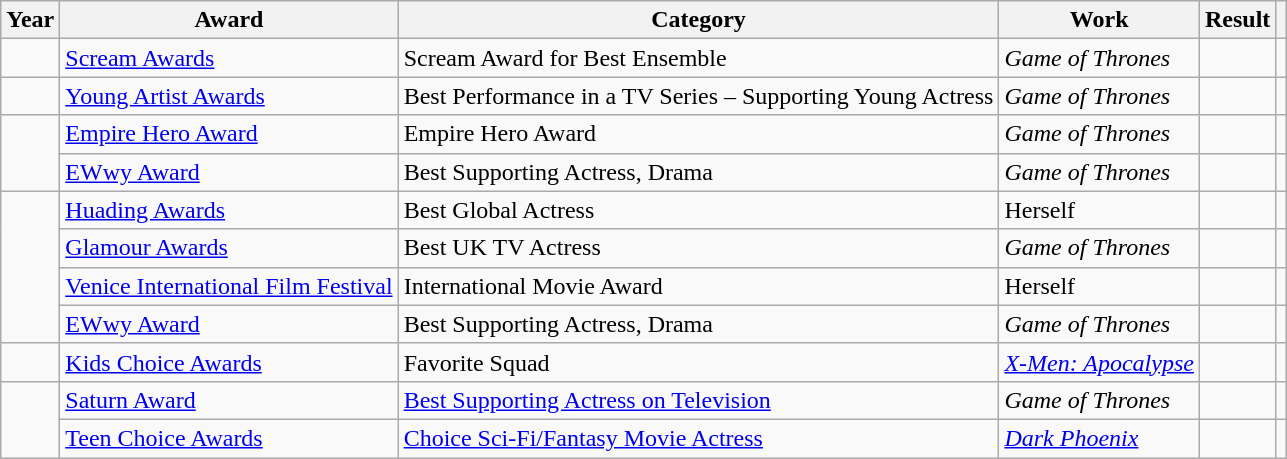<table class="wikitable sortable">
<tr>
<th>Year</th>
<th>Award</th>
<th>Category</th>
<th>Work</th>
<th>Result</th>
<th class="unsortable"></th>
</tr>
<tr>
<td></td>
<td><a href='#'>Scream Awards</a></td>
<td>Scream Award for Best Ensemble</td>
<td><em>Game of Thrones</em></td>
<td></td>
<td style="text-align:center;"></td>
</tr>
<tr>
<td></td>
<td><a href='#'>Young Artist Awards</a></td>
<td>Best Performance in a TV Series – Supporting Young Actress</td>
<td><em>Game of Thrones</em></td>
<td></td>
<td style="text-align:center;"></td>
</tr>
<tr>
<td rowspan="2"></td>
<td><a href='#'>Empire Hero Award</a></td>
<td>Empire Hero Award</td>
<td><em>Game of Thrones</em></td>
<td></td>
<td style="text-align:center;"></td>
</tr>
<tr>
<td><a href='#'>EWwy Award</a></td>
<td>Best Supporting Actress, Drama</td>
<td><em>Game of Thrones</em></td>
<td></td>
<td style="text-align:center;"></td>
</tr>
<tr>
<td rowspan="4"></td>
<td><a href='#'>Huading Awards</a></td>
<td>Best Global Actress</td>
<td>Herself</td>
<td></td>
<td style="text-align:center;"></td>
</tr>
<tr>
<td><a href='#'>Glamour Awards</a></td>
<td>Best UK TV Actress</td>
<td><em>Game of Thrones</em></td>
<td></td>
<td style="text-align:center;"></td>
</tr>
<tr>
<td><a href='#'>Venice International Film Festival</a></td>
<td>International Movie Award</td>
<td>Herself</td>
<td></td>
<td style="text-align:center;"></td>
</tr>
<tr>
<td><a href='#'>EWwy Award</a></td>
<td>Best Supporting Actress, Drama</td>
<td><em>Game of Thrones</em></td>
<td></td>
<td style="text-align:center;"></td>
</tr>
<tr>
<td></td>
<td><a href='#'>Kids Choice Awards</a></td>
<td>Favorite Squad</td>
<td><em><a href='#'>X-Men: Apocalypse</a></em></td>
<td></td>
<td style="text-align:center;"></td>
</tr>
<tr>
<td rowspan="2"></td>
<td><a href='#'>Saturn Award</a></td>
<td><a href='#'>Best Supporting Actress on Television</a></td>
<td><em>Game of Thrones</em></td>
<td></td>
<td style="text-align:center;"></td>
</tr>
<tr>
<td><a href='#'>Teen Choice Awards</a></td>
<td><a href='#'>Choice Sci-Fi/Fantasy Movie Actress</a></td>
<td><em><a href='#'>Dark Phoenix</a></em></td>
<td></td>
<td style="text-align:center;"></td>
</tr>
</table>
